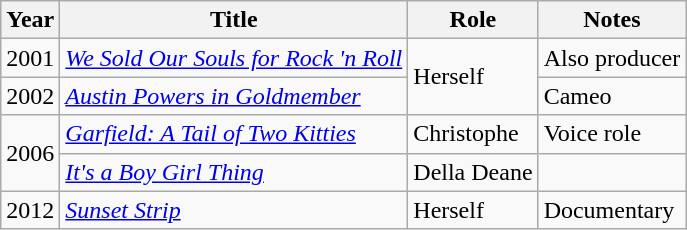<table class="wikitable">
<tr>
<th>Year</th>
<th>Title</th>
<th>Role</th>
<th>Notes</th>
</tr>
<tr>
<td>2001</td>
<td><em><a href='#'>We Sold Our Souls for Rock 'n Roll</a></em></td>
<td rowspan="2">Herself</td>
<td>Also producer</td>
</tr>
<tr>
<td>2002</td>
<td><em><a href='#'>Austin Powers in Goldmember</a></em></td>
<td>Cameo</td>
</tr>
<tr>
<td rowspan="2">2006</td>
<td><em><a href='#'>Garfield: A Tail of Two Kitties</a></em></td>
<td>Christophe</td>
<td>Voice role</td>
</tr>
<tr>
<td><em><a href='#'>It's a Boy Girl Thing</a></em></td>
<td>Della Deane</td>
<td></td>
</tr>
<tr>
<td>2012</td>
<td><a href='#'><em>Sunset Strip</em></a></td>
<td>Herself</td>
<td>Documentary</td>
</tr>
</table>
